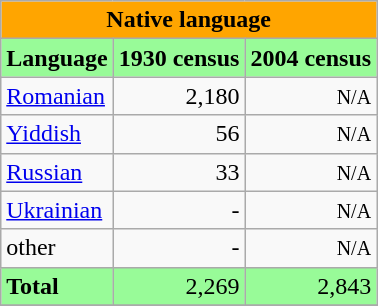<table class="wikitable">
<tr ---->
<td colspan="3" align="center" bgcolor="#FFA500"><strong>Native language</strong></td>
</tr>
<tr ---->
<td align="center" bgcolor="#98FB98"><strong>Language</strong></td>
<td align="center" bgcolor="#98FB98"><strong>1930 census</strong></td>
<td align="center" bgcolor="#98FB98"><strong>2004 census</strong></td>
</tr>
<tr ---->
<td align=left><a href='#'>Romanian</a></td>
<td align=right>2,180</td>
<td align=right><small>N/A</small></td>
</tr>
<tr ---->
<td align=left><a href='#'>Yiddish</a></td>
<td align=right>56</td>
<td align=right><small>N/A</small></td>
</tr>
<tr ---->
<td align=left><a href='#'>Russian</a></td>
<td align=right>33</td>
<td align=right><small>N/A</small></td>
</tr>
<tr ---->
<td align=left><a href='#'>Ukrainian</a></td>
<td align=right>-</td>
<td align=right><small>N/A</small></td>
</tr>
<tr ---->
<td align=left>other</td>
<td align=right>-</td>
<td align=right><small>N/A</small></td>
</tr>
<tr ---->
<td align=left bgcolor="#98FB98"><strong>Total</strong></td>
<td align=right bgcolor="#98FB98">2,269</td>
<td align=right bgcolor="#98FB98">2,843</td>
</tr>
<tr ---->
</tr>
</table>
